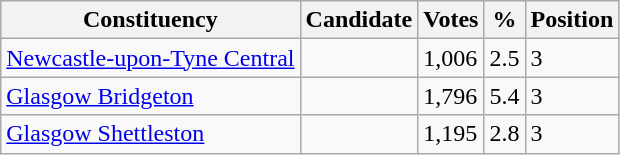<table class="wikitable sortable">
<tr>
<th>Constituency</th>
<th>Candidate</th>
<th>Votes</th>
<th>%</th>
<th>Position</th>
</tr>
<tr>
<td><a href='#'>Newcastle-upon-Tyne Central</a></td>
<td></td>
<td>1,006</td>
<td>2.5</td>
<td>3</td>
</tr>
<tr>
<td><a href='#'>Glasgow Bridgeton</a></td>
<td></td>
<td>1,796</td>
<td>5.4</td>
<td>3</td>
</tr>
<tr>
<td><a href='#'>Glasgow Shettleston</a></td>
<td></td>
<td>1,195</td>
<td>2.8</td>
<td>3</td>
</tr>
</table>
